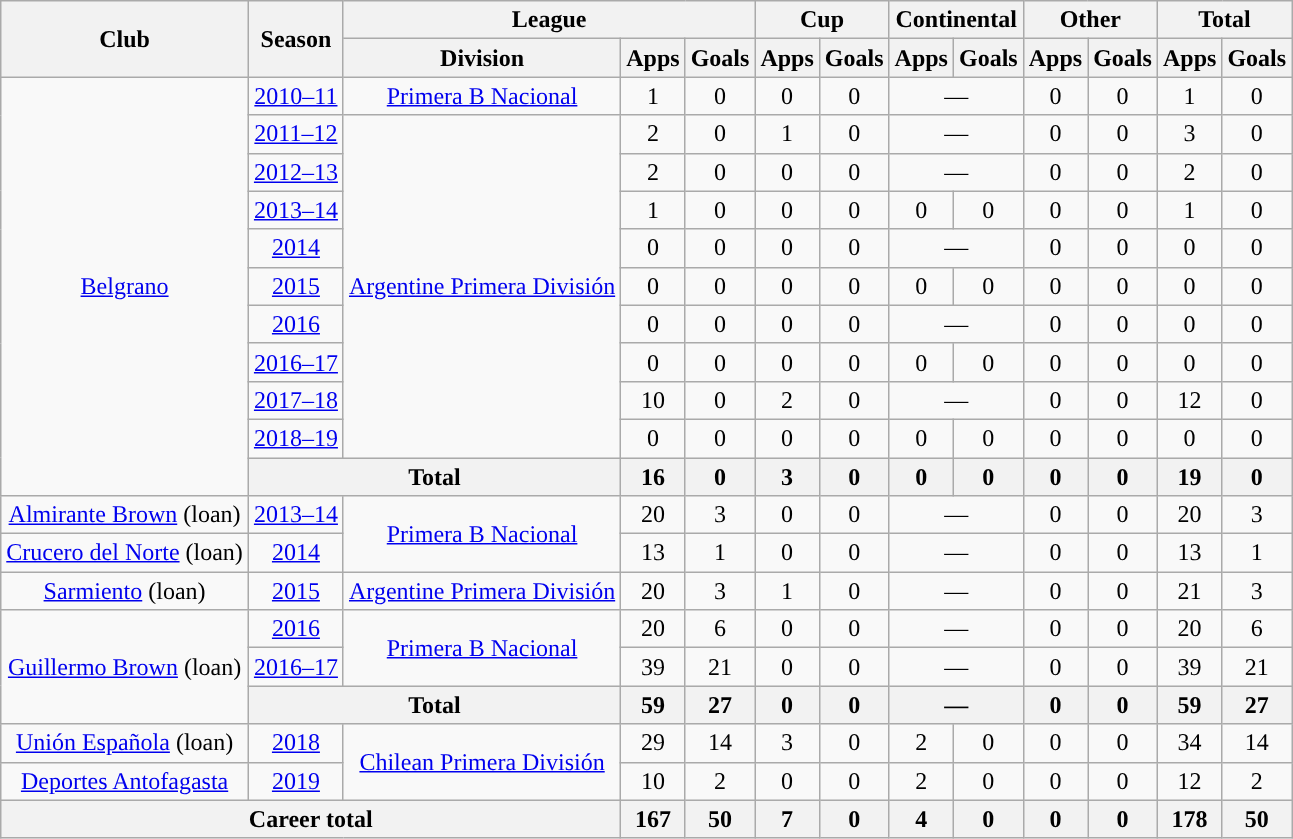<table class="wikitable" style="text-align:center">
<tr>
<th rowspan="2">Club</th>
<th rowspan="2">Season</th>
<th colspan="3">League</th>
<th colspan="2">Cup</th>
<th colspan="2">Continental</th>
<th colspan="2">Other</th>
<th colspan="2">Total</th>
</tr>
<tr>
<th>Division</th>
<th>Apps</th>
<th>Goals</th>
<th>Apps</th>
<th>Goals</th>
<th>Apps</th>
<th>Goals</th>
<th>Apps</th>
<th>Goals</th>
<th>Apps</th>
<th>Goals</th>
</tr>
<tr>
<td rowspan="11"><a href='#'>Belgrano</a></td>
<td><a href='#'>2010–11</a></td>
<td rowspan="1"><a href='#'>Primera B Nacional</a></td>
<td>1</td>
<td>0</td>
<td>0</td>
<td>0</td>
<td colspan="2">—</td>
<td>0</td>
<td>0</td>
<td>1</td>
<td>0</td>
</tr>
<tr>
<td><a href='#'>2011–12</a></td>
<td rowspan="9"><a href='#'>Argentine Primera División</a></td>
<td>2</td>
<td>0</td>
<td>1</td>
<td>0</td>
<td colspan="2">—</td>
<td>0</td>
<td>0</td>
<td>3</td>
<td>0</td>
</tr>
<tr>
<td><a href='#'>2012–13</a></td>
<td>2</td>
<td>0</td>
<td>0</td>
<td>0</td>
<td colspan="2">—</td>
<td>0</td>
<td>0</td>
<td>2</td>
<td>0</td>
</tr>
<tr>
<td><a href='#'>2013–14</a></td>
<td>1</td>
<td>0</td>
<td>0</td>
<td>0</td>
<td>0</td>
<td>0</td>
<td>0</td>
<td>0</td>
<td>1</td>
<td>0</td>
</tr>
<tr>
<td><a href='#'>2014</a></td>
<td>0</td>
<td>0</td>
<td>0</td>
<td>0</td>
<td colspan="2">—</td>
<td>0</td>
<td>0</td>
<td>0</td>
<td>0</td>
</tr>
<tr>
<td><a href='#'>2015</a></td>
<td>0</td>
<td>0</td>
<td>0</td>
<td>0</td>
<td>0</td>
<td>0</td>
<td>0</td>
<td>0</td>
<td>0</td>
<td>0</td>
</tr>
<tr>
<td><a href='#'>2016</a></td>
<td>0</td>
<td>0</td>
<td>0</td>
<td>0</td>
<td colspan="2">—</td>
<td>0</td>
<td>0</td>
<td>0</td>
<td>0</td>
</tr>
<tr>
<td><a href='#'>2016–17</a></td>
<td>0</td>
<td>0</td>
<td>0</td>
<td>0</td>
<td>0</td>
<td>0</td>
<td>0</td>
<td>0</td>
<td>0</td>
<td>0</td>
</tr>
<tr>
<td><a href='#'>2017–18</a></td>
<td>10</td>
<td>0</td>
<td>2</td>
<td>0</td>
<td colspan="2">—</td>
<td>0</td>
<td>0</td>
<td>12</td>
<td>0</td>
</tr>
<tr>
<td><a href='#'>2018–19</a></td>
<td>0</td>
<td>0</td>
<td>0</td>
<td>0</td>
<td>0</td>
<td>0</td>
<td>0</td>
<td>0</td>
<td>0</td>
<td>0</td>
</tr>
<tr>
<th colspan="2">Total</th>
<th>16</th>
<th>0</th>
<th>3</th>
<th>0</th>
<th>0</th>
<th>0</th>
<th>0</th>
<th>0</th>
<th>19</th>
<th>0</th>
</tr>
<tr>
<td rowspan="1"><a href='#'>Almirante Brown</a> (loan)</td>
<td><a href='#'>2013–14</a></td>
<td rowspan="2"><a href='#'>Primera B Nacional</a></td>
<td>20</td>
<td>3</td>
<td>0</td>
<td>0</td>
<td colspan="2">—</td>
<td>0</td>
<td>0</td>
<td>20</td>
<td>3</td>
</tr>
<tr>
<td rowspan="1"><a href='#'>Crucero del Norte</a> (loan)</td>
<td><a href='#'>2014</a></td>
<td>13</td>
<td>1</td>
<td>0</td>
<td>0</td>
<td colspan="2">—</td>
<td>0</td>
<td>0</td>
<td>13</td>
<td>1</td>
</tr>
<tr>
<td rowspan="1"><a href='#'>Sarmiento</a> (loan)</td>
<td><a href='#'>2015</a></td>
<td rowspan="1"><a href='#'>Argentine Primera División</a></td>
<td>20</td>
<td>3</td>
<td>1</td>
<td>0</td>
<td colspan="2">—</td>
<td>0</td>
<td>0</td>
<td>21</td>
<td>3</td>
</tr>
<tr>
<td rowspan="3"><a href='#'>Guillermo Brown</a> (loan)</td>
<td><a href='#'>2016</a></td>
<td rowspan="2"><a href='#'>Primera B Nacional</a></td>
<td>20</td>
<td>6</td>
<td>0</td>
<td>0</td>
<td colspan="2">—</td>
<td>0</td>
<td>0</td>
<td>20</td>
<td>6</td>
</tr>
<tr>
<td><a href='#'>2016–17</a></td>
<td>39</td>
<td>21</td>
<td>0</td>
<td>0</td>
<td colspan="2">—</td>
<td>0</td>
<td>0</td>
<td>39</td>
<td>21</td>
</tr>
<tr>
<th colspan="2">Total</th>
<th>59</th>
<th>27</th>
<th>0</th>
<th>0</th>
<th colspan="2">—</th>
<th>0</th>
<th>0</th>
<th>59</th>
<th>27</th>
</tr>
<tr>
<td rowspan="1"><a href='#'>Unión Española</a> (loan)</td>
<td><a href='#'>2018</a></td>
<td rowspan="2"><a href='#'>Chilean Primera División</a></td>
<td>29</td>
<td>14</td>
<td>3</td>
<td>0</td>
<td>2</td>
<td>0</td>
<td>0</td>
<td>0</td>
<td>34</td>
<td>14</td>
</tr>
<tr>
<td rowspan="1"><a href='#'>Deportes Antofagasta</a></td>
<td><a href='#'>2019</a></td>
<td>10</td>
<td>2</td>
<td>0</td>
<td>0</td>
<td>2</td>
<td>0</td>
<td>0</td>
<td>0</td>
<td>12</td>
<td>2</td>
</tr>
<tr>
<th colspan="3">Career total</th>
<th>167</th>
<th>50</th>
<th>7</th>
<th>0</th>
<th>4</th>
<th>0</th>
<th>0</th>
<th>0</th>
<th>178</th>
<th>50</th>
</tr>
</table>
